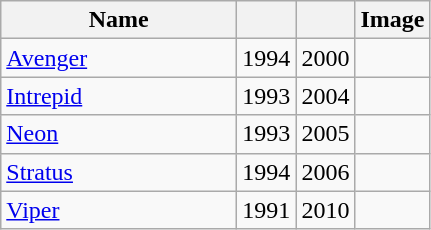<table class="wikitable sortable">
<tr>
<th width=150px>Name</th>
<th width=px></th>
<th width=px></th>
<th width=px>Image</th>
</tr>
<tr>
<td><a href='#'>Avenger</a></td>
<td>1994</td>
<td>2000</td>
<td></td>
</tr>
<tr>
<td><a href='#'>Intrepid</a></td>
<td>1993</td>
<td>2004</td>
<td></td>
</tr>
<tr>
<td><a href='#'>Neon</a> </td>
<td>1993</td>
<td>2005</td>
<td></td>
</tr>
<tr>
<td><a href='#'>Stratus</a></td>
<td>1994</td>
<td>2006</td>
<td></td>
</tr>
<tr>
<td><a href='#'>Viper</a></td>
<td>1991</td>
<td>2010</td>
<td></td>
</tr>
</table>
